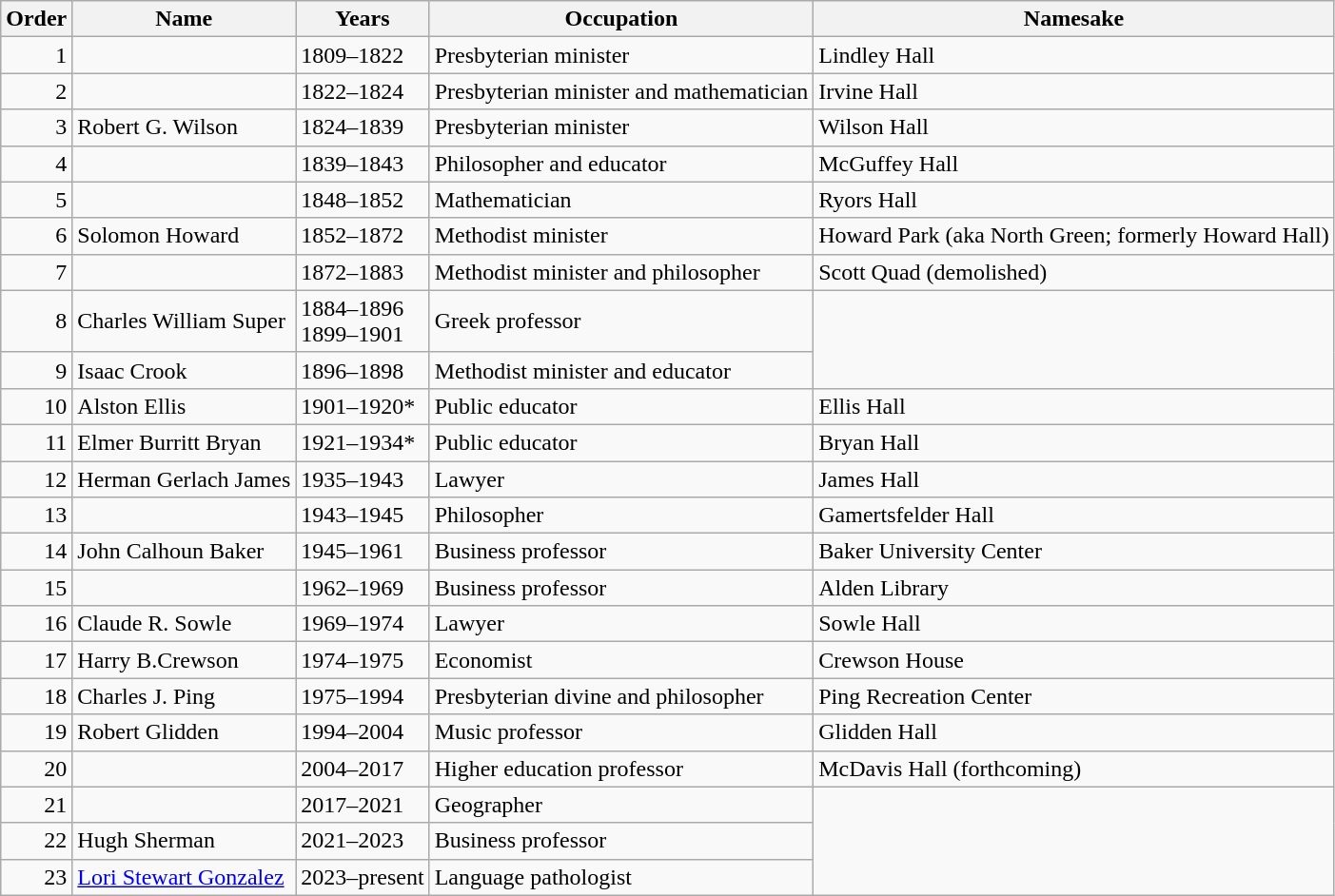<table class="wikitable sortable">
<tr>
<th>Order</th>
<th>Name</th>
<th>Years</th>
<th>Occupation</th>
<th>Namesake</th>
</tr>
<tr>
<td align=right>1</td>
<td></td>
<td>1809–1822</td>
<td>Presbyterian minister</td>
<td>Lindley Hall</td>
</tr>
<tr>
<td align=right>2</td>
<td></td>
<td>1822–1824</td>
<td>Presbyterian minister and mathematician</td>
<td>Irvine Hall</td>
</tr>
<tr>
<td align=right>3</td>
<td>Robert G. Wilson</td>
<td>1824–1839</td>
<td>Presbyterian minister</td>
<td>Wilson Hall</td>
</tr>
<tr>
<td align=right>4</td>
<td></td>
<td>1839–1843</td>
<td>Philosopher and educator</td>
<td>McGuffey Hall</td>
</tr>
<tr>
<td align=right>5</td>
<td></td>
<td>1848–1852</td>
<td>Mathematician</td>
<td>Ryors Hall</td>
</tr>
<tr>
<td align=right>6</td>
<td>Solomon Howard</td>
<td>1852–1872</td>
<td>Methodist minister</td>
<td>Howard Park (aka North Green; formerly Howard Hall)</td>
</tr>
<tr>
<td align=right>7</td>
<td></td>
<td>1872–1883</td>
<td>Methodist minister and philosopher</td>
<td>Scott Quad (demolished)</td>
</tr>
<tr>
<td align=right>8</td>
<td>Charles William Super</td>
<td>1884–1896<br>1899–1901</td>
<td>Greek professor</td>
</tr>
<tr>
<td align=right>9</td>
<td>Isaac Crook</td>
<td>1896–1898</td>
<td>Methodist minister and educator</td>
</tr>
<tr>
<td align=right>10</td>
<td>Alston Ellis</td>
<td>1901–1920*</td>
<td>Public educator</td>
<td>Ellis Hall</td>
</tr>
<tr>
<td align=right>11</td>
<td>Elmer Burritt Bryan</td>
<td>1921–1934*</td>
<td>Public educator</td>
<td>Bryan Hall</td>
</tr>
<tr>
<td align=right>12</td>
<td>Herman Gerlach James</td>
<td>1935–1943</td>
<td>Lawyer</td>
<td>James Hall</td>
</tr>
<tr>
<td align=right>13</td>
<td></td>
<td>1943–1945</td>
<td>Philosopher</td>
<td>Gamertsfelder Hall</td>
</tr>
<tr>
<td align=right>14</td>
<td>John Calhoun Baker</td>
<td>1945–1961</td>
<td>Business professor</td>
<td>Baker University Center</td>
</tr>
<tr>
<td align=right>15</td>
<td></td>
<td>1962–1969</td>
<td>Business professor</td>
<td>Alden Library</td>
</tr>
<tr>
<td align=right>16</td>
<td>Claude R. Sowle</td>
<td>1969–1974</td>
<td>Lawyer</td>
<td>Sowle Hall</td>
</tr>
<tr>
<td align=right>17</td>
<td>Harry B.Crewson</td>
<td>1974–1975</td>
<td>Economist</td>
<td>Crewson House</td>
</tr>
<tr>
<td align=right>18</td>
<td>Charles J. Ping</td>
<td>1975–1994</td>
<td>Presbyterian divine and philosopher</td>
<td>Ping Recreation Center</td>
</tr>
<tr>
<td align=right>19</td>
<td>Robert Glidden</td>
<td>1994–2004</td>
<td>Music professor</td>
<td>Glidden Hall</td>
</tr>
<tr>
<td align=right>20</td>
<td></td>
<td>2004–2017</td>
<td>Higher education professor</td>
<td>McDavis Hall (forthcoming)</td>
</tr>
<tr>
<td align=right>21</td>
<td></td>
<td>2017–2021</td>
<td>Geographer</td>
</tr>
<tr>
<td align=right>22</td>
<td>Hugh Sherman</td>
<td>2021–2023</td>
<td>Business professor</td>
</tr>
<tr>
<td align=right>23</td>
<td><a href='#'>Lori Stewart Gonzalez</a></td>
<td>2023–present</td>
<td>Language pathologist</td>
</tr>
</table>
